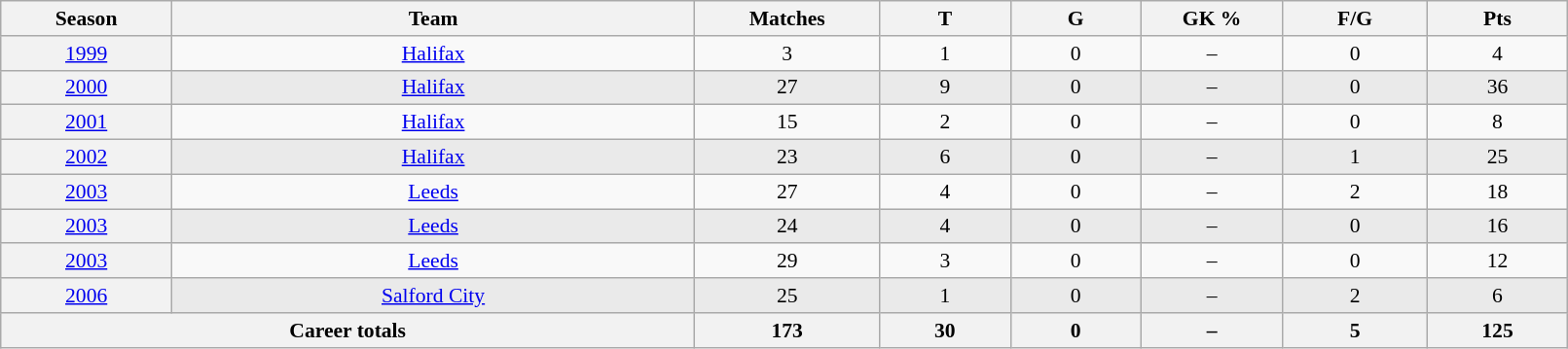<table class="wikitable sortable"  style="font-size:90%; text-align:center; width:85%;">
<tr>
<th width=2%>Season</th>
<th width=8%>Team</th>
<th width=2%>Matches</th>
<th width=2%>T</th>
<th width=2%>G</th>
<th width=2%>GK %</th>
<th width=2%>F/G</th>
<th width=2%>Pts</th>
</tr>
<tr>
<th scope="row" style="text-align:center; font-weight:normal"><a href='#'>1999</a></th>
<td style="text-align:center;"> <a href='#'>Halifax</a></td>
<td>3</td>
<td>1</td>
<td>0</td>
<td>–</td>
<td>0</td>
<td>4</td>
</tr>
<tr style="background-color: #EAEAEA">
<th scope="row" style="text-align:center; font-weight:normal"><a href='#'>2000</a></th>
<td style="text-align:center;"> <a href='#'>Halifax</a></td>
<td>27</td>
<td>9</td>
<td>0</td>
<td>–</td>
<td>0</td>
<td>36</td>
</tr>
<tr>
<th scope="row" style="text-align:center; font-weight:normal"><a href='#'>2001</a></th>
<td style="text-align:center;"> <a href='#'>Halifax</a></td>
<td>15</td>
<td>2</td>
<td>0</td>
<td>–</td>
<td>0</td>
<td>8</td>
</tr>
<tr style="background-color: #EAEAEA">
<th scope="row" style="text-align:center; font-weight:normal"><a href='#'>2002</a></th>
<td style="text-align:center;"> <a href='#'>Halifax</a></td>
<td>23</td>
<td>6</td>
<td>0</td>
<td>–</td>
<td>1</td>
<td>25</td>
</tr>
<tr>
<th scope="row" style="text-align:center; font-weight:normal"><a href='#'>2003</a></th>
<td style="text-align:center;"> <a href='#'>Leeds</a></td>
<td>27</td>
<td>4</td>
<td>0</td>
<td>–</td>
<td>2</td>
<td>18</td>
</tr>
<tr style="background-color: #EAEAEA">
<th scope="row" style="text-align:center; font-weight:normal"><a href='#'>2003</a></th>
<td style="text-align:center;"> <a href='#'>Leeds</a></td>
<td>24</td>
<td>4</td>
<td>0</td>
<td>–</td>
<td>0</td>
<td>16</td>
</tr>
<tr>
<th scope="row" style="text-align:center; font-weight:normal"><a href='#'>2003</a></th>
<td style="text-align:center;"> <a href='#'>Leeds</a></td>
<td>29</td>
<td>3</td>
<td>0</td>
<td>–</td>
<td>0</td>
<td>12</td>
</tr>
<tr style="background-color: #EAEAEA">
<th scope="row" style="text-align:center; font-weight:normal"><a href='#'>2006</a></th>
<td style="text-align:center;"> <a href='#'>Salford City</a></td>
<td>25</td>
<td>1</td>
<td>0</td>
<td>–</td>
<td>2</td>
<td>6</td>
</tr>
<tr class="sortbottom">
<th colspan=2>Career totals</th>
<th>173</th>
<th>30</th>
<th>0</th>
<th>–</th>
<th>5</th>
<th>125</th>
</tr>
</table>
